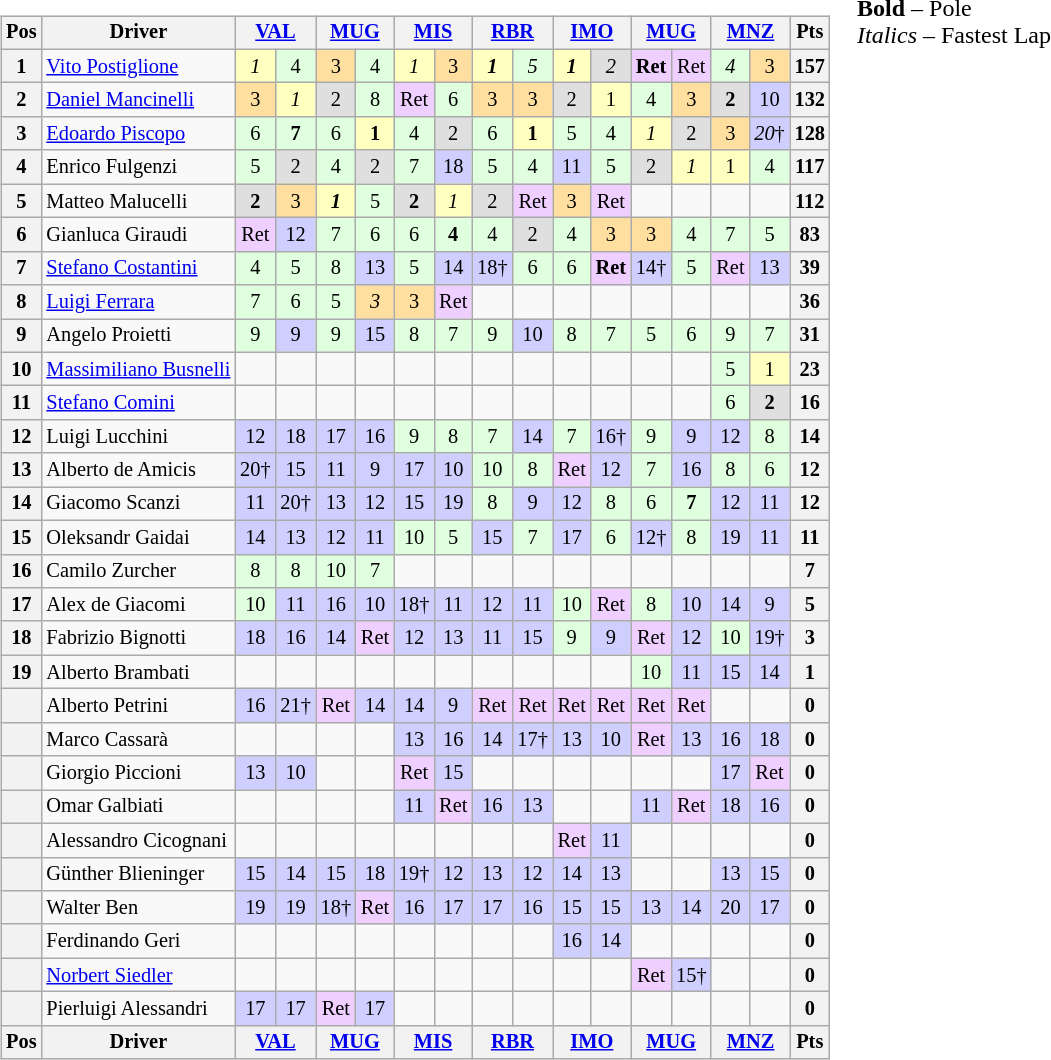<table>
<tr>
<td><br><table class="wikitable" style="font-size:85%; text-align:center">
<tr valign="top">
<th valign="middle">Pos</th>
<th valign="middle">Driver</th>
<th colspan=2><a href='#'>VAL</a><br></th>
<th colspan=2><a href='#'>MUG</a><br></th>
<th colspan=2><a href='#'>MIS</a><br></th>
<th colspan=2><a href='#'>RBR</a><br></th>
<th colspan=2><a href='#'>IMO</a><br></th>
<th colspan=2><a href='#'>MUG</a><br></th>
<th colspan=2><a href='#'>MNZ</a><br></th>
<th valign="middle">Pts</th>
</tr>
<tr>
<th>1</th>
<td align=left> <a href='#'>Vito Postiglione</a></td>
<td style="background:#ffffbf;"><em>1</em></td>
<td style="background:#dfffdf;">4</td>
<td style="background:#ffdf9f;">3</td>
<td style="background:#dfffdf;">4</td>
<td style="background:#ffffbf;"><em>1</em></td>
<td style="background:#ffdf9f;">3</td>
<td style="background:#ffffbf;"><strong><em>1</em></strong></td>
<td style="background:#dfffdf;"><em>5</em></td>
<td style="background:#ffffbf;"><strong><em>1</em></strong></td>
<td style="background:#dfdfdf;"><em>2</em></td>
<td style="background:#efcfff;"><strong>Ret</strong></td>
<td style="background:#efcfff;">Ret</td>
<td style="background:#dfffdf;"><em>4</em></td>
<td style="background:#ffdf9f;">3</td>
<th>157</th>
</tr>
<tr>
<th>2</th>
<td align=left> <a href='#'>Daniel Mancinelli</a></td>
<td style="background:#ffdf9f;">3</td>
<td style="background:#ffffbf;"><em>1</em></td>
<td style="background:#dfdfdf;">2</td>
<td style="background:#dfffdf;">8</td>
<td style="background:#efcfff;">Ret</td>
<td style="background:#dfffdf;">6</td>
<td style="background:#ffdf9f;">3</td>
<td style="background:#ffdf9f;">3</td>
<td style="background:#dfdfdf;">2</td>
<td style="background:#ffffbf;">1</td>
<td style="background:#dfffdf;">4</td>
<td style="background:#ffdf9f;">3</td>
<td style="background:#dfdfdf;"><strong>2</strong></td>
<td style="background:#cfcfff;">10</td>
<th>132</th>
</tr>
<tr>
<th>3</th>
<td align=left> <a href='#'>Edoardo Piscopo</a></td>
<td style="background:#dfffdf;">6</td>
<td style="background:#dfffdf;"><strong>7</strong></td>
<td style="background:#dfffdf;">6</td>
<td style="background:#ffffbf;"><strong>1</strong></td>
<td style="background:#dfffdf;">4</td>
<td style="background:#dfdfdf;">2</td>
<td style="background:#dfffdf;">6</td>
<td style="background:#ffffbf;"><strong>1</strong></td>
<td style="background:#dfffdf;">5</td>
<td style="background:#dfffdf;">4</td>
<td style="background:#ffffbf;"><em>1</em></td>
<td style="background:#dfdfdf;">2</td>
<td style="background:#ffdf9f;">3</td>
<td style="background:#cfcfff;"><em>20</em>†</td>
<th>128</th>
</tr>
<tr>
<th>4</th>
<td align=left> Enrico Fulgenzi</td>
<td style="background:#dfffdf;">5</td>
<td style="background:#dfdfdf;">2</td>
<td style="background:#dfffdf;">4</td>
<td style="background:#dfdfdf;">2</td>
<td style="background:#dfffdf;">7</td>
<td style="background:#cfcfff;">18</td>
<td style="background:#dfffdf;">5</td>
<td style="background:#dfffdf;">4</td>
<td style="background:#cfcfff;">11</td>
<td style="background:#dfffdf;">5</td>
<td style="background:#dfdfdf;">2</td>
<td style="background:#ffffbf;"><em>1</em></td>
<td style="background:#ffffbf;">1</td>
<td style="background:#dfffdf;">4</td>
<th>117</th>
</tr>
<tr>
<th>5</th>
<td align=left> Matteo Malucelli</td>
<td style="background:#dfdfdf;"><strong>2</strong></td>
<td style="background:#ffdf9f;">3</td>
<td style="background:#ffffbf;"><strong><em>1</em></strong></td>
<td style="background:#dfffdf;">5</td>
<td style="background:#dfdfdf;"><strong>2</strong></td>
<td style="background:#ffffbf;"><em>1</em></td>
<td style="background:#dfdfdf;">2</td>
<td style="background:#efcfff;">Ret</td>
<td style="background:#ffdf9f;">3</td>
<td style="background:#efcfff;">Ret</td>
<td></td>
<td></td>
<td></td>
<td></td>
<th>112</th>
</tr>
<tr>
<th>6</th>
<td align=left> Gianluca Giraudi</td>
<td style="background:#efcfff;">Ret</td>
<td style="background:#cfcfff;">12</td>
<td style="background:#dfffdf;">7</td>
<td style="background:#dfffdf;">6</td>
<td style="background:#dfffdf;">6</td>
<td style="background:#dfffdf;"><strong>4</strong></td>
<td style="background:#dfffdf;">4</td>
<td style="background:#dfdfdf;">2</td>
<td style="background:#dfffdf;">4</td>
<td style="background:#ffdf9f;">3</td>
<td style="background:#ffdf9f;">3</td>
<td style="background:#dfffdf;">4</td>
<td style="background:#dfffdf;">7</td>
<td style="background:#dfffdf;">5</td>
<th>83</th>
</tr>
<tr>
<th>7</th>
<td align=left> <a href='#'>Stefano Costantini</a></td>
<td style="background:#dfffdf;">4</td>
<td style="background:#dfffdf;">5</td>
<td style="background:#dfffdf;">8</td>
<td style="background:#cfcfff;">13</td>
<td style="background:#dfffdf;">5</td>
<td style="background:#cfcfff;">14</td>
<td style="background:#cfcfff;">18†</td>
<td style="background:#dfffdf;">6</td>
<td style="background:#dfffdf;">6</td>
<td style="background:#efcfff;"><strong>Ret</strong></td>
<td style="background:#cfcfff;">14†</td>
<td style="background:#dfffdf;">5</td>
<td style="background:#efcfff;">Ret</td>
<td style="background:#cfcfff;">13</td>
<th>39</th>
</tr>
<tr>
<th>8</th>
<td align=left> <a href='#'>Luigi Ferrara</a></td>
<td style="background:#dfffdf;">7</td>
<td style="background:#dfffdf;">6</td>
<td style="background:#dfffdf;">5</td>
<td style="background:#ffdf9f;"><em>3</em></td>
<td style="background:#ffdf9f;">3</td>
<td style="background:#efcfff;">Ret</td>
<td></td>
<td></td>
<td></td>
<td></td>
<td></td>
<td></td>
<td></td>
<td></td>
<th>36</th>
</tr>
<tr>
<th>9</th>
<td align=left> Angelo Proietti</td>
<td style="background:#dfffdf;">9</td>
<td style="background:#cfcfff;">9</td>
<td style="background:#dfffdf;">9</td>
<td style="background:#cfcfff;">15</td>
<td style="background:#dfffdf;">8</td>
<td style="background:#dfffdf;">7</td>
<td style="background:#dfffdf;">9</td>
<td style="background:#cfcfff;">10</td>
<td style="background:#dfffdf;">8</td>
<td style="background:#dfffdf;">7</td>
<td style="background:#dfffdf;">5</td>
<td style="background:#dfffdf;">6</td>
<td style="background:#dfffdf;">9</td>
<td style="background:#dfffdf;">7</td>
<th>31</th>
</tr>
<tr>
<th>10</th>
<td align=left> <a href='#'>Massimiliano Busnelli</a></td>
<td></td>
<td></td>
<td></td>
<td></td>
<td></td>
<td></td>
<td></td>
<td></td>
<td></td>
<td></td>
<td></td>
<td></td>
<td style="background:#dfffdf;">5</td>
<td style="background:#ffffbf;">1</td>
<th>23</th>
</tr>
<tr>
<th>11</th>
<td align=left> <a href='#'>Stefano Comini</a></td>
<td></td>
<td></td>
<td></td>
<td></td>
<td></td>
<td></td>
<td></td>
<td></td>
<td></td>
<td></td>
<td></td>
<td></td>
<td style="background:#dfffdf;">6</td>
<td style="background:#dfdfdf;"><strong>2</strong></td>
<th>16</th>
</tr>
<tr>
<th>12</th>
<td align=left> Luigi Lucchini</td>
<td style="background:#cfcfff;">12</td>
<td style="background:#cfcfff;">18</td>
<td style="background:#cfcfff;">17</td>
<td style="background:#cfcfff;">16</td>
<td style="background:#dfffdf;">9</td>
<td style="background:#dfffdf;">8</td>
<td style="background:#dfffdf;">7</td>
<td style="background:#cfcfff;">14</td>
<td style="background:#dfffdf;">7</td>
<td style="background:#cfcfff;">16†</td>
<td style="background:#dfffdf;">9</td>
<td style="background:#cfcfff;">9</td>
<td style="background:#cfcfff;">12</td>
<td style="background:#dfffdf;">8</td>
<th>14</th>
</tr>
<tr>
<th>13</th>
<td align=left> Alberto de Amicis</td>
<td style="background:#cfcfff;">20†</td>
<td style="background:#cfcfff;">15</td>
<td style="background:#cfcfff;">11</td>
<td style="background:#cfcfff;">9</td>
<td style="background:#cfcfff;">17</td>
<td style="background:#cfcfff;">10</td>
<td style="background:#dfffdf;">10</td>
<td style="background:#dfffdf;">8</td>
<td style="background:#efcfff;">Ret</td>
<td style="background:#cfcfff;">12</td>
<td style="background:#dfffdf;">7</td>
<td style="background:#cfcfff;">16</td>
<td style="background:#dfffdf;">8</td>
<td style="background:#dfffdf;">6</td>
<th>12</th>
</tr>
<tr>
<th>14</th>
<td align=left> Giacomo Scanzi</td>
<td style="background:#cfcfff;">11</td>
<td style="background:#cfcfff;">20†</td>
<td style="background:#cfcfff;">13</td>
<td style="background:#cfcfff;">12</td>
<td style="background:#cfcfff;">15</td>
<td style="background:#cfcfff;">19</td>
<td style="background:#dfffdf;">8</td>
<td style="background:#cfcfff;">9</td>
<td style="background:#cfcfff;">12</td>
<td style="background:#dfffdf;">8</td>
<td style="background:#dfffdf;">6</td>
<td style="background:#dfffdf;"><strong>7</strong></td>
<td style="background:#cfcfff;">12</td>
<td style="background:#cfcfff;">11</td>
<th>12</th>
</tr>
<tr>
<th>15</th>
<td align=left> Oleksandr Gaidai</td>
<td style="background:#cfcfff;">14</td>
<td style="background:#cfcfff;">13</td>
<td style="background:#cfcfff;">12</td>
<td style="background:#cfcfff;">11</td>
<td style="background:#dfffdf;">10</td>
<td style="background:#dfffdf;">5</td>
<td style="background:#cfcfff;">15</td>
<td style="background:#dfffdf;">7</td>
<td style="background:#cfcfff;">17</td>
<td style="background:#dfffdf;">6</td>
<td style="background:#cfcfff;">12†</td>
<td style="background:#dfffdf;">8</td>
<td style="background:#cfcfff;">19</td>
<td style="background:#cfcfff;">11</td>
<th>11</th>
</tr>
<tr>
<th>16</th>
<td align=left> Camilo Zurcher</td>
<td style="background:#dfffdf;">8</td>
<td style="background:#dfffdf;">8</td>
<td style="background:#dfffdf;">10</td>
<td style="background:#dfffdf;">7</td>
<td></td>
<td></td>
<td></td>
<td></td>
<td></td>
<td></td>
<td></td>
<td></td>
<td></td>
<td></td>
<th>7</th>
</tr>
<tr>
<th>17</th>
<td align=left> Alex de Giacomi</td>
<td style="background:#dfffdf;">10</td>
<td style="background:#cfcfff;">11</td>
<td style="background:#cfcfff;">16</td>
<td style="background:#cfcfff;">10</td>
<td style="background:#cfcfff;">18†</td>
<td style="background:#cfcfff;">11</td>
<td style="background:#cfcfff;">12</td>
<td style="background:#cfcfff;">11</td>
<td style="background:#dfffdf;">10</td>
<td style="background:#efcfff;">Ret</td>
<td style="background:#dfffdf;">8</td>
<td style="background:#cfcfff;">10</td>
<td style="background:#cfcfff;">14</td>
<td style="background:#cfcfff;">9</td>
<th>5</th>
</tr>
<tr>
<th>18</th>
<td align=left> Fabrizio Bignotti</td>
<td style="background:#cfcfff;">18</td>
<td style="background:#cfcfff;">16</td>
<td style="background:#cfcfff;">14</td>
<td style="background:#efcfff;">Ret</td>
<td style="background:#cfcfff;">12</td>
<td style="background:#cfcfff;">13</td>
<td style="background:#cfcfff;">11</td>
<td style="background:#cfcfff;">15</td>
<td style="background:#dfffdf;">9</td>
<td style="background:#cfcfff;">9</td>
<td style="background:#efcfff;">Ret</td>
<td style="background:#cfcfff;">12</td>
<td style="background:#dfffdf;">10</td>
<td style="background:#cfcfff;">19†</td>
<th>3</th>
</tr>
<tr>
<th>19</th>
<td align=left> Alberto Brambati</td>
<td></td>
<td></td>
<td></td>
<td></td>
<td></td>
<td></td>
<td></td>
<td></td>
<td></td>
<td></td>
<td style="background:#dfffdf;">10</td>
<td style="background:#cfcfff;">11</td>
<td style="background:#cfcfff;">15</td>
<td style="background:#cfcfff;">14</td>
<th>1</th>
</tr>
<tr>
<th></th>
<td align=left> Alberto Petrini</td>
<td style="background:#cfcfff;">16</td>
<td style="background:#cfcfff;">21†</td>
<td style="background:#efcfff;">Ret</td>
<td style="background:#cfcfff;">14</td>
<td style="background:#cfcfff;">14</td>
<td style="background:#cfcfff;">9</td>
<td style="background:#efcfff;">Ret</td>
<td style="background:#efcfff;">Ret</td>
<td style="background:#efcfff;">Ret</td>
<td style="background:#efcfff;">Ret</td>
<td style="background:#efcfff;">Ret</td>
<td style="background:#efcfff;">Ret</td>
<td></td>
<td></td>
<th>0</th>
</tr>
<tr>
<th></th>
<td align=left> Marco Cassarà</td>
<td></td>
<td></td>
<td></td>
<td></td>
<td style="background:#cfcfff;">13</td>
<td style="background:#cfcfff;">16</td>
<td style="background:#cfcfff;">14</td>
<td style="background:#cfcfff;">17†</td>
<td style="background:#cfcfff;">13</td>
<td style="background:#cfcfff;">10</td>
<td style="background:#efcfff;">Ret</td>
<td style="background:#cfcfff;">13</td>
<td style="background:#cfcfff;">16</td>
<td style="background:#cfcfff;">18</td>
<th>0</th>
</tr>
<tr>
<th></th>
<td align=left> Giorgio Piccioni</td>
<td style="background:#cfcfff;">13</td>
<td style="background:#cfcfff;">10</td>
<td></td>
<td></td>
<td style="background:#efcfff;">Ret</td>
<td style="background:#cfcfff;">15</td>
<td></td>
<td></td>
<td></td>
<td></td>
<td></td>
<td></td>
<td style="background:#cfcfff;">17</td>
<td style="background:#efcfff;">Ret</td>
<th>0</th>
</tr>
<tr>
<th></th>
<td align=left> Omar Galbiati</td>
<td></td>
<td></td>
<td></td>
<td></td>
<td style="background:#cfcfff;">11</td>
<td style="background:#efcfff;">Ret</td>
<td style="background:#cfcfff;">16</td>
<td style="background:#cfcfff;">13</td>
<td></td>
<td></td>
<td style="background:#cfcfff;">11</td>
<td style="background:#efcfff;">Ret</td>
<td style="background:#cfcfff;">18</td>
<td style="background:#cfcfff;">16</td>
<th>0</th>
</tr>
<tr>
<th></th>
<td align=left> Alessandro Cicognani</td>
<td></td>
<td></td>
<td></td>
<td></td>
<td></td>
<td></td>
<td></td>
<td></td>
<td style="background:#efcfff;">Ret</td>
<td style="background:#cfcfff;">11</td>
<td></td>
<td></td>
<td></td>
<td></td>
<th>0</th>
</tr>
<tr>
<th></th>
<td align=left> Günther Blieninger</td>
<td style="background:#cfcfff;">15</td>
<td style="background:#cfcfff;">14</td>
<td style="background:#cfcfff;">15</td>
<td style="background:#cfcfff;">18</td>
<td style="background:#cfcfff;">19†</td>
<td style="background:#cfcfff;">12</td>
<td style="background:#cfcfff;">13</td>
<td style="background:#cfcfff;">12</td>
<td style="background:#cfcfff;">14</td>
<td style="background:#cfcfff;">13</td>
<td></td>
<td></td>
<td style="background:#cfcfff;">13</td>
<td style="background:#cfcfff;">15</td>
<th>0</th>
</tr>
<tr>
<th></th>
<td align=left> Walter Ben</td>
<td style="background:#cfcfff;">19</td>
<td style="background:#cfcfff;">19</td>
<td style="background:#cfcfff;">18†</td>
<td style="background:#efcfff;">Ret</td>
<td style="background:#cfcfff;">16</td>
<td style="background:#cfcfff;">17</td>
<td style="background:#cfcfff;">17</td>
<td style="background:#cfcfff;">16</td>
<td style="background:#cfcfff;">15</td>
<td style="background:#cfcfff;">15</td>
<td style="background:#cfcfff;">13</td>
<td style="background:#cfcfff;">14</td>
<td style="background:#cfcfff;">20</td>
<td style="background:#cfcfff;">17</td>
<th>0</th>
</tr>
<tr>
<th></th>
<td align=left> Ferdinando Geri</td>
<td></td>
<td></td>
<td></td>
<td></td>
<td></td>
<td></td>
<td></td>
<td></td>
<td style="background:#cfcfff;">16</td>
<td style="background:#cfcfff;">14</td>
<td></td>
<td></td>
<td></td>
<td></td>
<th>0</th>
</tr>
<tr>
<th></th>
<td align=left> <a href='#'>Norbert Siedler</a></td>
<td></td>
<td></td>
<td></td>
<td></td>
<td></td>
<td></td>
<td></td>
<td></td>
<td></td>
<td></td>
<td style="background:#efcfff;">Ret</td>
<td style="background:#cfcfff;">15†</td>
<td></td>
<td></td>
<th>0</th>
</tr>
<tr>
<th></th>
<td align=left> Pierluigi Alessandri</td>
<td style="background:#cfcfff;">17</td>
<td style="background:#cfcfff;">17</td>
<td style="background:#efcfff;">Ret</td>
<td style="background:#cfcfff;">17</td>
<td></td>
<td></td>
<td></td>
<td></td>
<td></td>
<td></td>
<td></td>
<td></td>
<td></td>
<td></td>
<th>0</th>
</tr>
<tr>
<th valign="middle">Pos</th>
<th valign="middle">Driver</th>
<th colspan=2><a href='#'>VAL</a><br></th>
<th colspan=2><a href='#'>MUG</a><br></th>
<th colspan=2><a href='#'>MIS</a><br></th>
<th colspan=2><a href='#'>RBR</a><br></th>
<th colspan=2><a href='#'>IMO</a><br></th>
<th colspan=2><a href='#'>MUG</a><br></th>
<th colspan=2><a href='#'>MNZ</a><br></th>
<th valign="middle">Pts</th>
</tr>
</table>
</td>
<td valign="top"><br>
<span><strong>Bold</strong> – Pole<br>
<em>Italics</em> – Fastest Lap</span></td>
</tr>
</table>
